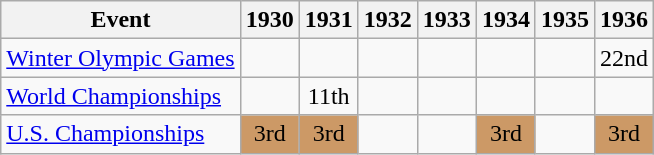<table class="wikitable" style="text-align:center">
<tr>
<th>Event</th>
<th>1930</th>
<th>1931</th>
<th>1932</th>
<th>1933</th>
<th>1934</th>
<th>1935</th>
<th>1936</th>
</tr>
<tr>
<td align=left><a href='#'>Winter Olympic Games</a></td>
<td></td>
<td></td>
<td></td>
<td></td>
<td></td>
<td></td>
<td>22nd</td>
</tr>
<tr>
<td align=left><a href='#'>World Championships</a></td>
<td></td>
<td>11th</td>
<td></td>
<td></td>
<td></td>
<td></td>
<td></td>
</tr>
<tr>
<td align=left><a href='#'>U.S. Championships</a></td>
<td bgcolor=cc9966>3rd</td>
<td bgcolor=cc9966>3rd</td>
<td></td>
<td></td>
<td bgcolor=cc9966>3rd</td>
<td></td>
<td bgcolor=cc9966>3rd</td>
</tr>
</table>
